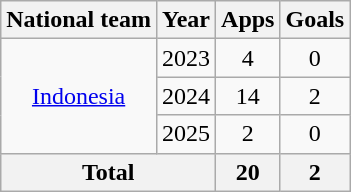<table class="wikitable" style="text-align:center">
<tr>
<th>National team</th>
<th>Year</th>
<th>Apps</th>
<th>Goals</th>
</tr>
<tr>
<td rowspan="3"><a href='#'>Indonesia</a></td>
<td>2023</td>
<td>4</td>
<td>0</td>
</tr>
<tr>
<td>2024</td>
<td>14</td>
<td>2</td>
</tr>
<tr>
<td>2025</td>
<td>2</td>
<td>0</td>
</tr>
<tr>
<th colspan="2">Total</th>
<th>20</th>
<th>2</th>
</tr>
</table>
